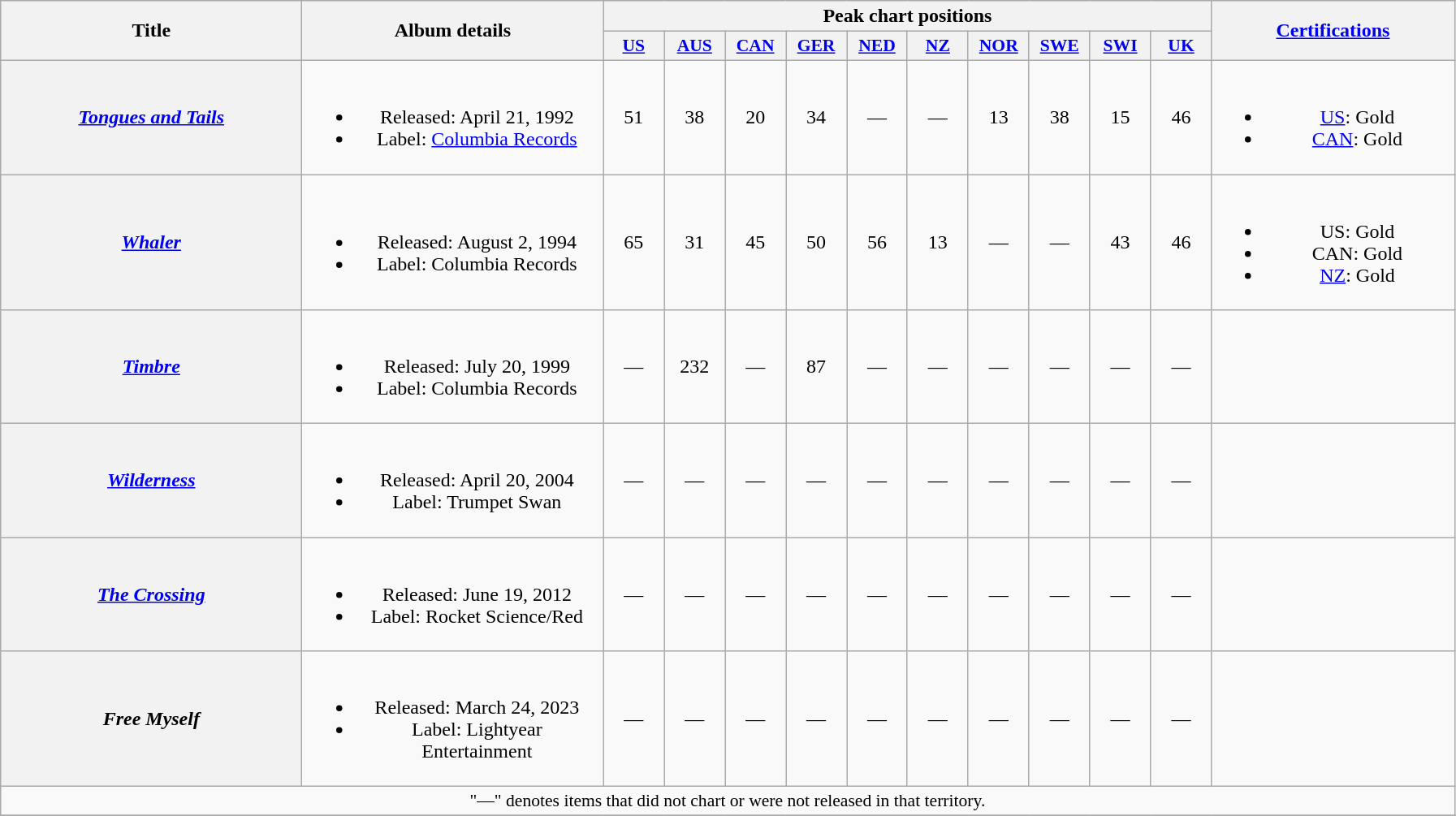<table class="wikitable plainrowheaders" style="text-align:center;">
<tr>
<th scope="col" rowspan="2" style="width:15em;">Title</th>
<th scope="col" rowspan="2" style="width:15em;">Album details</th>
<th scope="col" colspan="10">Peak chart positions</th>
<th rowspan="2" style="width:12em;"><a href='#'>Certifications</a></th>
</tr>
<tr>
<th scope="col" style="width:3em;font-size:90%;"><a href='#'>US</a><br></th>
<th scope="col" style="width:3em;font-size:90%;"><a href='#'>AUS</a><br></th>
<th scope="col" style="width:3em;font-size:90%;"><a href='#'>CAN</a><br> </th>
<th scope="col" style="width:3em;font-size:90%;"><a href='#'>GER</a><br></th>
<th scope="col" style="width:3em;font-size:90%;"><a href='#'>NED</a><br></th>
<th scope="col" style="width:3em;font-size:90%;"><a href='#'>NZ</a><br></th>
<th scope="col" style="width:3em;font-size:90%;"><a href='#'>NOR</a><br></th>
<th scope="col" style="width:3em;font-size:90%;"><a href='#'>SWE</a><br></th>
<th scope="col" style="width:3em;font-size:90%;"><a href='#'>SWI</a><br></th>
<th scope="col" style="width:3em;font-size:90%;"><a href='#'>UK</a><br></th>
</tr>
<tr>
<th scope="row"><em><a href='#'>Tongues and Tails</a></em></th>
<td><br><ul><li>Released: April 21, 1992</li><li>Label: <a href='#'>Columbia Records</a></li></ul></td>
<td>51</td>
<td>38</td>
<td>20</td>
<td>34</td>
<td>—</td>
<td>—</td>
<td>13</td>
<td>38</td>
<td>15</td>
<td>46</td>
<td><br><ul><li><a href='#'>US</a>: Gold</li><li><a href='#'>CAN</a>: Gold</li></ul></td>
</tr>
<tr>
<th scope="row"><em><a href='#'>Whaler</a></em></th>
<td><br><ul><li>Released: August 2, 1994</li><li>Label: Columbia Records</li></ul></td>
<td>65</td>
<td>31</td>
<td>45</td>
<td>50</td>
<td>56</td>
<td>13</td>
<td>—</td>
<td>—</td>
<td>43</td>
<td>46</td>
<td><br><ul><li>US: Gold</li><li>CAN: Gold</li><li><a href='#'>NZ</a>: Gold</li></ul></td>
</tr>
<tr>
<th scope="row"><em><a href='#'>Timbre</a></em></th>
<td><br><ul><li>Released: July 20, 1999</li><li>Label: Columbia Records</li></ul></td>
<td>—</td>
<td>232</td>
<td>—</td>
<td>87</td>
<td>—</td>
<td>—</td>
<td>—</td>
<td>—</td>
<td>—</td>
<td>—</td>
<td></td>
</tr>
<tr>
<th scope="row"><em><a href='#'>Wilderness</a></em></th>
<td><br><ul><li>Released: April 20, 2004</li><li>Label: Trumpet Swan</li></ul></td>
<td>—</td>
<td>—</td>
<td>—</td>
<td>—</td>
<td>—</td>
<td>—</td>
<td>—</td>
<td>—</td>
<td>—</td>
<td>—</td>
<td></td>
</tr>
<tr>
<th scope="row"><em><a href='#'>The Crossing</a></em></th>
<td><br><ul><li>Released: June 19, 2012</li><li>Label: Rocket Science/Red</li></ul></td>
<td>—</td>
<td>—</td>
<td>—</td>
<td>—</td>
<td>—</td>
<td>—</td>
<td>—</td>
<td>—</td>
<td>—</td>
<td>—</td>
<td></td>
</tr>
<tr>
<th scope="row"><em>Free Myself</em></th>
<td><br><ul><li>Released: March 24, 2023</li><li>Label: Lightyear Entertainment</li></ul></td>
<td>—</td>
<td>—</td>
<td>—</td>
<td>—</td>
<td>—</td>
<td>—</td>
<td>—</td>
<td>—</td>
<td>—</td>
<td>—</td>
<td></td>
</tr>
<tr>
<td align="center" colspan="15" style="font-size:90%">"—" denotes items that did not chart or were not released in that territory.</td>
</tr>
<tr>
</tr>
</table>
